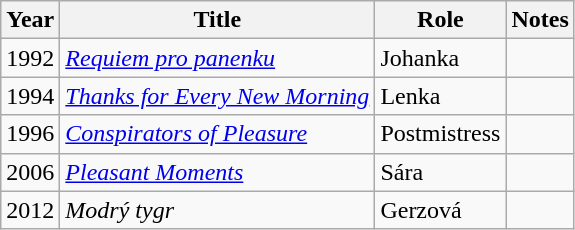<table class="wikitable sortable">
<tr>
<th>Year</th>
<th>Title</th>
<th>Role</th>
<th class="unsortable">Notes</th>
</tr>
<tr>
<td>1992</td>
<td><em><a href='#'>Requiem pro panenku</a></em></td>
<td>Johanka</td>
<td></td>
</tr>
<tr>
<td>1994</td>
<td><em><a href='#'>Thanks for Every New Morning</a></em></td>
<td>Lenka</td>
<td></td>
</tr>
<tr>
<td>1996</td>
<td><em><a href='#'>Conspirators of Pleasure</a></em></td>
<td>Postmistress</td>
<td></td>
</tr>
<tr>
<td>2006</td>
<td><em><a href='#'>Pleasant Moments</a></em></td>
<td>Sára</td>
<td></td>
</tr>
<tr>
<td>2012</td>
<td><em>Modrý tygr</em></td>
<td>Gerzová</td>
<td></td>
</tr>
</table>
